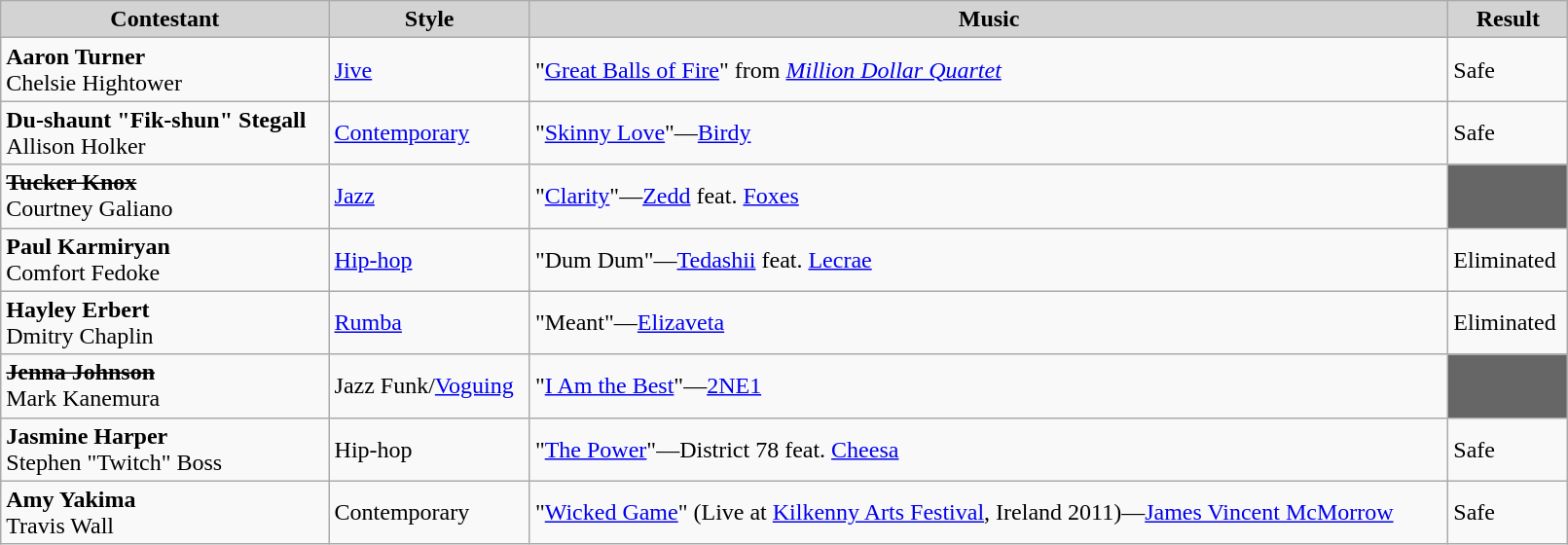<table class="wikitable" style="width:85%;">
<tr style="background:lightgrey; text-align:center;">
<td><strong>Contestant</strong></td>
<td><strong>Style</strong></td>
<td><strong>Music</strong></td>
<td><strong>Result</strong></td>
</tr>
<tr>
<td><strong>Aaron Turner</strong><br>Chelsie Hightower</td>
<td><a href='#'>Jive</a></td>
<td>"<a href='#'>Great Balls of Fire</a>" from <em><a href='#'>Million Dollar Quartet</a></em></td>
<td>Safe</td>
</tr>
<tr>
<td><strong>Du-shaunt "Fik-shun" Stegall</strong><br>Allison Holker</td>
<td><a href='#'>Contemporary</a></td>
<td>"<a href='#'>Skinny Love</a>"—<a href='#'>Birdy</a></td>
<td>Safe</td>
</tr>
<tr>
<td><s><strong>Tucker Knox</strong></s><br>Courtney Galiano</td>
<td><a href='#'>Jazz</a></td>
<td>"<a href='#'>Clarity</a>"—<a href='#'>Zedd</a> feat. <a href='#'>Foxes</a></td>
<td style="background:#666;"></td>
</tr>
<tr>
<td><strong>Paul Karmiryan</strong><br>Comfort Fedoke</td>
<td><a href='#'>Hip-hop</a></td>
<td>"Dum Dum"—<a href='#'>Tedashii</a> feat. <a href='#'>Lecrae</a></td>
<td>Eliminated</td>
</tr>
<tr>
<td><strong>Hayley Erbert</strong><br>Dmitry Chaplin</td>
<td><a href='#'>Rumba</a></td>
<td>"Meant"—<a href='#'>Elizaveta</a></td>
<td>Eliminated</td>
</tr>
<tr>
<td><s><strong>Jenna Johnson</strong></s><br>Mark Kanemura</td>
<td>Jazz Funk/<a href='#'>Voguing</a></td>
<td>"<a href='#'>I Am the Best</a>"—<a href='#'>2NE1</a></td>
<td style="background:#666;"></td>
</tr>
<tr>
<td><strong>Jasmine Harper</strong><br>Stephen "Twitch" Boss</td>
<td>Hip-hop</td>
<td>"<a href='#'>The Power</a>"—District 78 feat. <a href='#'>Cheesa</a></td>
<td>Safe</td>
</tr>
<tr>
<td><strong>Amy Yakima</strong><br>Travis Wall</td>
<td>Contemporary</td>
<td>"<a href='#'>Wicked Game</a>" (Live at <a href='#'>Kilkenny Arts Festival</a>, Ireland 2011)—<a href='#'>James Vincent McMorrow</a></td>
<td>Safe</td>
</tr>
</table>
